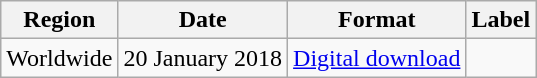<table class=wikitable>
<tr>
<th>Region</th>
<th>Date</th>
<th>Format</th>
<th>Label</th>
</tr>
<tr>
<td>Worldwide</td>
<td>20 January 2018</td>
<td><a href='#'>Digital download</a></td>
<td></td>
</tr>
</table>
